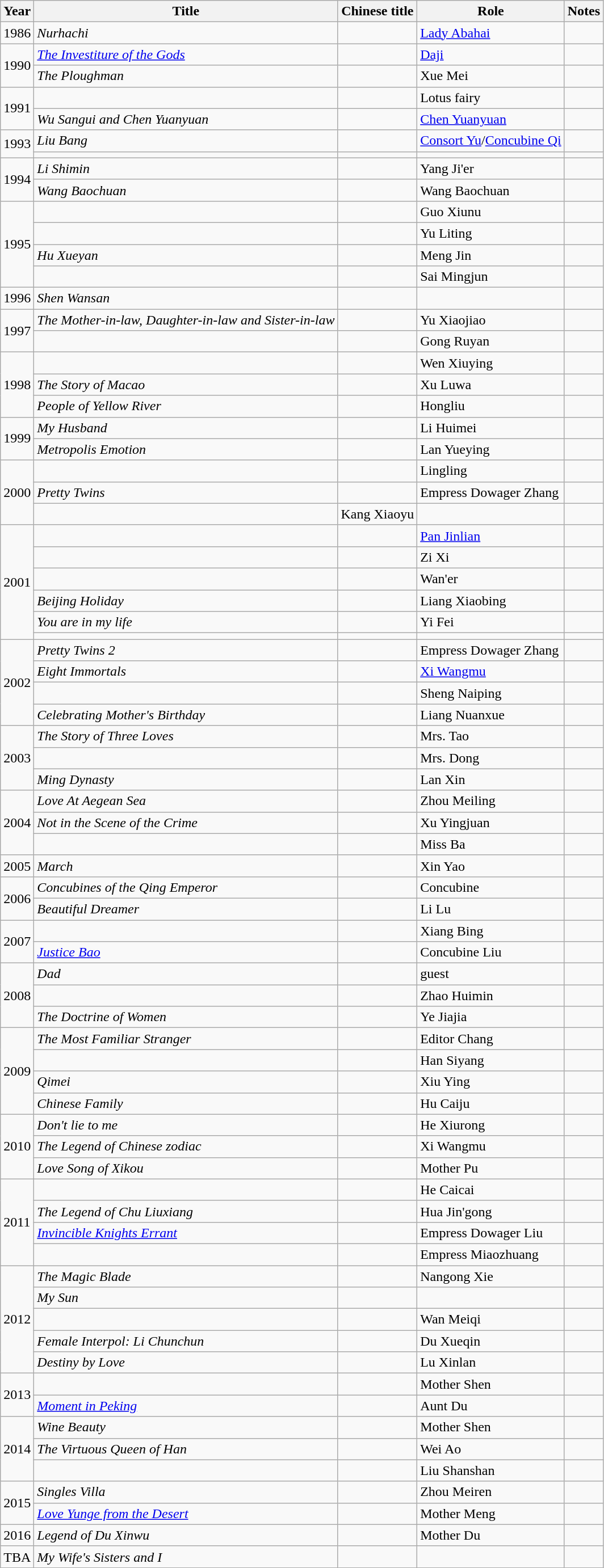<table class="wikitable">
<tr>
<th>Year</th>
<th>Title</th>
<th>Chinese title</th>
<th>Role</th>
<th>Notes</th>
</tr>
<tr>
<td>1986</td>
<td><em>Nurhachi</em></td>
<td></td>
<td><a href='#'>Lady Abahai</a></td>
<td></td>
</tr>
<tr>
<td rowspan="2">1990</td>
<td><em><a href='#'>The Investiture of the Gods</a></em></td>
<td></td>
<td><a href='#'>Daji</a></td>
</tr>
<tr>
<td><em>The Ploughman</em></td>
<td></td>
<td>Xue Mei</td>
<td></td>
</tr>
<tr>
<td rowspan="2">1991</td>
<td></td>
<td></td>
<td>Lotus fairy</td>
<td></td>
</tr>
<tr>
<td><em>Wu Sangui and Chen Yuanyuan</em></td>
<td></td>
<td><a href='#'>Chen Yuanyuan</a></td>
<td></td>
</tr>
<tr>
<td rowspan="2">1993</td>
<td><em>Liu Bang</em></td>
<td></td>
<td><a href='#'>Consort Yu</a>/<a href='#'>Concubine Qi</a></td>
<td></td>
</tr>
<tr>
<td></td>
<td></td>
<td></td>
<td></td>
</tr>
<tr>
<td rowspan="2">1994</td>
<td><em>Li Shimin</em></td>
<td></td>
<td>Yang Ji'er</td>
<td></td>
</tr>
<tr>
<td><em>Wang Baochuan</em></td>
<td></td>
<td>Wang Baochuan</td>
<td></td>
</tr>
<tr>
<td rowspan="4">1995</td>
<td></td>
<td></td>
<td>Guo Xiunu</td>
<td></td>
</tr>
<tr>
<td></td>
<td></td>
<td>Yu Liting</td>
<td></td>
</tr>
<tr>
<td><em>Hu Xueyan</em></td>
<td></td>
<td>Meng Jin</td>
<td></td>
</tr>
<tr>
<td></td>
<td></td>
<td>Sai Mingjun</td>
<td></td>
</tr>
<tr>
<td>1996</td>
<td><em>Shen Wansan</em></td>
<td></td>
<td></td>
<td></td>
</tr>
<tr>
<td rowspan="2">1997</td>
<td><em>The Mother-in-law, Daughter-in-law and Sister-in-law </em></td>
<td></td>
<td>Yu Xiaojiao</td>
<td></td>
</tr>
<tr>
<td></td>
<td></td>
<td>Gong Ruyan</td>
<td></td>
</tr>
<tr>
<td rowspan="3">1998</td>
<td></td>
<td></td>
<td>Wen Xiuying</td>
<td></td>
</tr>
<tr>
<td><em>The Story of Macao</em></td>
<td></td>
<td>Xu Luwa</td>
<td></td>
</tr>
<tr>
<td><em>People of Yellow River</em></td>
<td></td>
<td>Hongliu</td>
<td></td>
</tr>
<tr>
<td rowspan="2">1999</td>
<td><em>My Husband</em></td>
<td></td>
<td>Li Huimei</td>
<td></td>
</tr>
<tr>
<td><em>Metropolis Emotion</em></td>
<td></td>
<td>Lan Yueying</td>
<td></td>
</tr>
<tr>
<td rowspan="3">2000</td>
<td></td>
<td></td>
<td>Lingling</td>
<td></td>
</tr>
<tr>
<td><em>Pretty Twins</em></td>
<td></td>
<td>Empress Dowager Zhang</td>
<td></td>
</tr>
<tr>
<td></td>
<td>Kang Xiaoyu</td>
<td></td>
</tr>
<tr>
<td rowspan="6">2001</td>
<td></td>
<td></td>
<td><a href='#'>Pan Jinlian</a></td>
<td></td>
</tr>
<tr>
<td></td>
<td></td>
<td>Zi Xi</td>
<td></td>
</tr>
<tr>
<td></td>
<td></td>
<td>Wan'er</td>
<td></td>
</tr>
<tr>
<td><em>Beijing Holiday</em></td>
<td></td>
<td>Liang Xiaobing</td>
<td></td>
</tr>
<tr>
<td><em>You are in my life</em></td>
<td></td>
<td>Yi Fei</td>
<td></td>
</tr>
<tr>
<td></td>
<td></td>
<td></td>
<td></td>
</tr>
<tr>
<td rowspan="4">2002</td>
<td><em>Pretty Twins 2</em></td>
<td></td>
<td>Empress Dowager Zhang</td>
<td></td>
</tr>
<tr>
<td><em>Eight Immortals</em></td>
<td></td>
<td><a href='#'>Xi Wangmu</a></td>
<td></td>
</tr>
<tr>
<td></td>
<td></td>
<td>Sheng Naiping</td>
<td></td>
</tr>
<tr>
<td><em>Celebrating Mother's Birthday</em></td>
<td></td>
<td>Liang Nuanxue</td>
<td></td>
</tr>
<tr>
<td rowspan="3">2003</td>
<td><em>The Story of Three Loves</em></td>
<td></td>
<td>Mrs. Tao</td>
<td></td>
</tr>
<tr>
<td></td>
<td></td>
<td>Mrs. Dong</td>
<td></td>
</tr>
<tr>
<td><em>Ming Dynasty</em></td>
<td></td>
<td>Lan Xin</td>
<td></td>
</tr>
<tr>
<td rowspan="3">2004</td>
<td><em>Love At Aegean Sea</em></td>
<td></td>
<td>Zhou Meiling</td>
<td></td>
</tr>
<tr>
<td><em>Not in the Scene of the Crime</em></td>
<td></td>
<td>Xu Yingjuan</td>
<td></td>
</tr>
<tr>
<td></td>
<td></td>
<td>Miss Ba</td>
<td></td>
</tr>
<tr>
<td rowspan="1">2005</td>
<td><em>March</em></td>
<td></td>
<td>Xin Yao</td>
<td></td>
</tr>
<tr>
<td rowspan="2">2006</td>
<td><em>Concubines of the Qing Emperor</em></td>
<td></td>
<td>Concubine</td>
<td></td>
</tr>
<tr>
<td><em>Beautiful Dreamer</em></td>
<td></td>
<td>Li Lu</td>
<td></td>
</tr>
<tr>
<td rowspan="2">2007</td>
<td></td>
<td></td>
<td>Xiang Bing</td>
<td></td>
</tr>
<tr>
<td><em><a href='#'>Justice Bao</a></em></td>
<td></td>
<td>Concubine Liu</td>
<td></td>
</tr>
<tr>
<td rowspan="3">2008</td>
<td><em>Dad</em></td>
<td></td>
<td>guest</td>
<td></td>
</tr>
<tr>
<td></td>
<td></td>
<td>Zhao Huimin</td>
<td></td>
</tr>
<tr>
<td><em>The Doctrine of Women</em></td>
<td></td>
<td>Ye Jiajia</td>
<td></td>
</tr>
<tr>
<td rowspan="4">2009</td>
<td><em>The Most Familiar Stranger</em></td>
<td></td>
<td>Editor Chang</td>
<td></td>
</tr>
<tr>
<td></td>
<td></td>
<td>Han Siyang</td>
<td></td>
</tr>
<tr>
<td><em>Qimei</em></td>
<td></td>
<td>Xiu Ying</td>
<td></td>
</tr>
<tr>
<td><em>Chinese Family</em></td>
<td></td>
<td>Hu Caiju</td>
<td></td>
</tr>
<tr>
<td rowspan="3">2010</td>
<td><em>Don't lie to me</em></td>
<td></td>
<td>He Xiurong</td>
<td></td>
</tr>
<tr>
<td><em>The Legend of Chinese zodiac</em></td>
<td></td>
<td>Xi Wangmu</td>
<td></td>
</tr>
<tr>
<td><em>Love Song of Xikou</em></td>
<td></td>
<td>Mother Pu</td>
<td></td>
</tr>
<tr>
<td rowspan="4">2011</td>
<td></td>
<td></td>
<td>He Caicai</td>
<td></td>
</tr>
<tr>
<td><em>The Legend of Chu Liuxiang</em></td>
<td></td>
<td>Hua Jin'gong</td>
<td></td>
</tr>
<tr>
<td><em><a href='#'>Invincible Knights Errant</a></em></td>
<td></td>
<td>Empress Dowager Liu</td>
<td></td>
</tr>
<tr>
<td></td>
<td></td>
<td>Empress Miaozhuang</td>
<td></td>
</tr>
<tr>
<td rowspan="5">2012</td>
<td><em>The Magic Blade</em></td>
<td></td>
<td>Nangong Xie</td>
<td></td>
</tr>
<tr>
<td><em>My Sun</em></td>
<td></td>
<td></td>
<td></td>
</tr>
<tr>
<td></td>
<td></td>
<td>Wan Meiqi</td>
<td></td>
</tr>
<tr>
<td><em>Female Interpol: Li Chunchun</em></td>
<td></td>
<td>Du Xueqin</td>
<td></td>
</tr>
<tr>
<td><em>Destiny by Love</em></td>
<td></td>
<td>Lu Xinlan</td>
<td></td>
</tr>
<tr>
<td rowspan="2">2013</td>
<td></td>
<td></td>
<td>Mother Shen</td>
<td></td>
</tr>
<tr>
<td><em><a href='#'>Moment in Peking</a></em></td>
<td></td>
<td>Aunt Du</td>
<td></td>
</tr>
<tr>
<td rowspan=3>2014</td>
<td><em>Wine Beauty</em></td>
<td></td>
<td>Mother Shen</td>
<td></td>
</tr>
<tr>
<td><em>The Virtuous Queen of Han</em></td>
<td></td>
<td>Wei Ao</td>
<td></td>
</tr>
<tr>
<td></td>
<td></td>
<td>Liu Shanshan</td>
<td></td>
</tr>
<tr>
<td rowspan=2>2015</td>
<td><em>Singles Villa</em></td>
<td></td>
<td>Zhou Meiren</td>
<td></td>
</tr>
<tr>
<td><em><a href='#'>Love Yunge from the Desert</a></em></td>
<td></td>
<td>Mother Meng</td>
<td></td>
</tr>
<tr>
<td>2016</td>
<td><em>Legend of Du Xinwu</em></td>
<td></td>
<td>Mother Du</td>
<td></td>
</tr>
<tr>
<td>TBA</td>
<td><em>My Wife's Sisters and I</em></td>
<td></td>
<td></td>
<td></td>
</tr>
</table>
